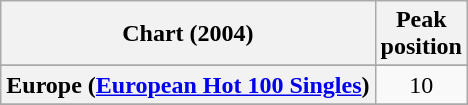<table class="wikitable sortable plainrowheaders" style="text-align:center">
<tr>
<th scope="col">Chart (2004)</th>
<th scope="col">Peak<br>position</th>
</tr>
<tr>
</tr>
<tr>
<th scope="row">Europe (<a href='#'>European Hot 100 Singles</a>)</th>
<td>10</td>
</tr>
<tr>
</tr>
<tr>
</tr>
<tr>
</tr>
</table>
